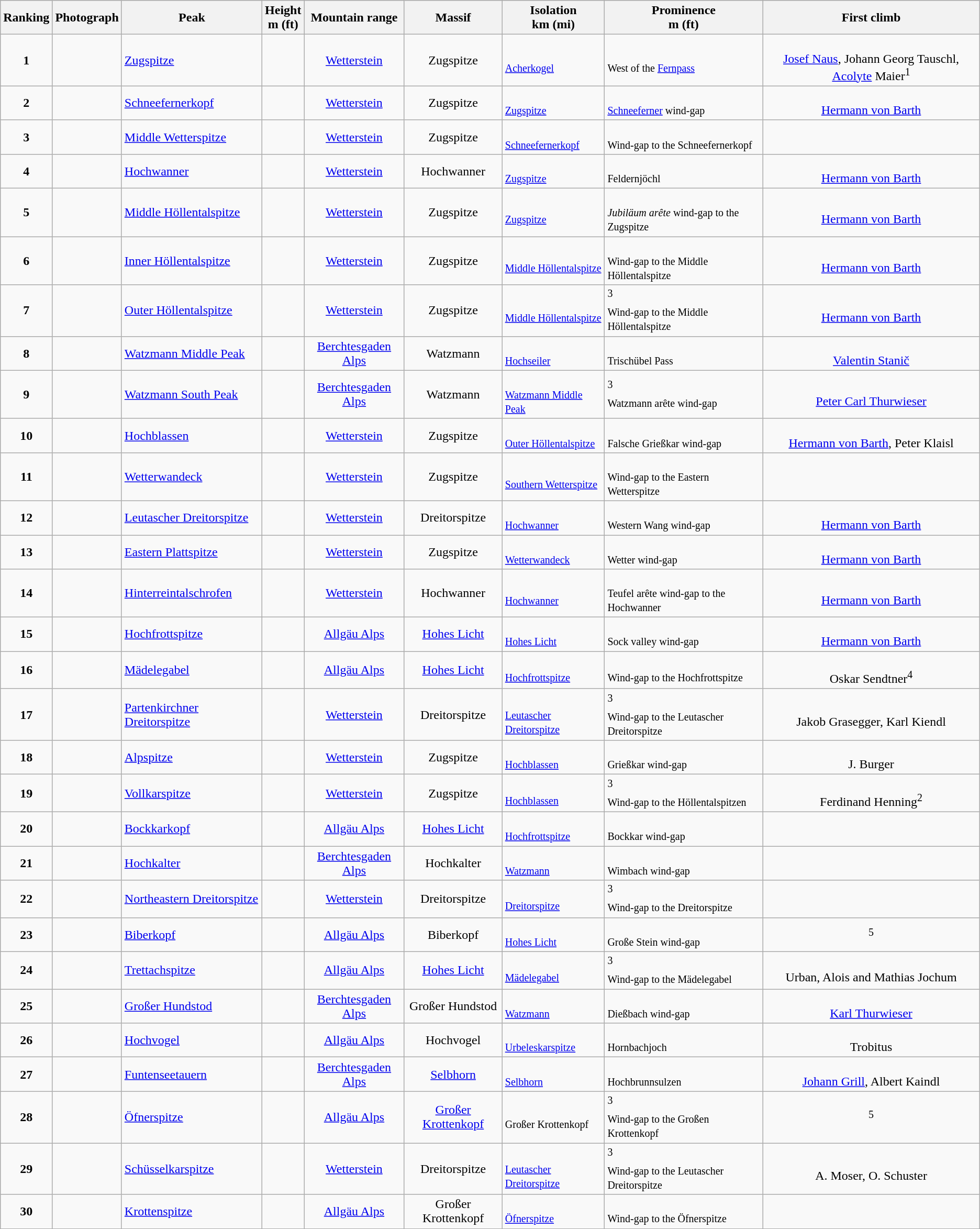<table class="wikitable sortable">
<tr style="background:#DCDCDC;">
<th>Ranking<br></th>
<th class="unsortable">Photograph</th>
<th>Peak</th>
<th>Height <br>m (ft)<br></th>
<th>Mountain range</th>
<th>Massif</th>
<th>Isolation <br>km (mi)</th>
<th>Prominence <br>m (ft)</th>
<th>First climb</th>
</tr>
<tr>
<td align="center"><strong>1</strong></td>
<td></td>
<td><a href='#'>Zugspitze</a></td>
<td></td>
<td align="center"><a href='#'>Wetterstein</a></td>
<td align="center">Zugspitze</td>
<td> <br> <small><a href='#'>Acherkogel</a></small></td>
<td> <br> <small>West of the <a href='#'>Fernpass</a></small></td>
<td align="center"> <br> <a href='#'>Josef Naus</a>, Johann Georg Tauschl, <a href='#'>Acolyte</a> Maier<sup>1</sup></td>
</tr>
<tr>
<td align="center"><strong>2</strong></td>
<td></td>
<td><a href='#'>Schneefernerkopf</a></td>
<td></td>
<td align="center"><a href='#'>Wetterstein</a></td>
<td align="center">Zugspitze</td>
<td> <br> <small><a href='#'>Zugspitze</a></small></td>
<td> <br> <small><a href='#'>Schneeferner</a> wind-gap</small></td>
<td align="center"> <br> <a href='#'>Hermann von Barth</a></td>
</tr>
<tr>
<td align="center"><strong>3</strong></td>
<td></td>
<td> <a href='#'>Middle Wetterspitze</a></td>
<td></td>
<td align="center"><a href='#'>Wetterstein</a></td>
<td align="center">Zugspitze</td>
<td> <br> <small><a href='#'>Schneefernerkopf</a></small></td>
<td> <br> <small>Wind-gap to the Schneefernerkopf</small></td>
<td align="center"></td>
</tr>
<tr>
<td align="center"><strong>4</strong></td>
<td></td>
<td><a href='#'>Hochwanner</a></td>
<td></td>
<td align="center"><a href='#'>Wetterstein</a></td>
<td align="center">Hochwanner</td>
<td> <br> <small><a href='#'>Zugspitze</a></small></td>
<td> <br> <small>Feldernjöchl</small></td>
<td align="center"> <br><a href='#'>Hermann von Barth</a></td>
</tr>
<tr>
<td align="center"><strong>5</strong></td>
<td></td>
<td> <a href='#'>Middle Höllentalspitze</a></td>
<td></td>
<td align="center"><a href='#'>Wetterstein</a></td>
<td align="center">Zugspitze</td>
<td> <br> <small><a href='#'>Zugspitze</a></small></td>
<td> <br> <small><em>Jubiläum arête</em> wind-gap to the Zugspitze <br></small></td>
<td align="center"> <br> <a href='#'>Hermann von Barth</a></td>
</tr>
<tr>
<td align="center"><strong>6</strong></td>
<td></td>
<td> <a href='#'>Inner Höllentalspitze</a></td>
<td></td>
<td align="center"><a href='#'>Wetterstein</a></td>
<td align="center">Zugspitze</td>
<td> <br> <small><a href='#'>Middle Höllentalspitze</a></small></td>
<td> <br> <small>Wind-gap to the Middle Höllentalspitze <br></small></td>
<td align="center"> <br> <a href='#'>Hermann von Barth</a></td>
</tr>
<tr>
<td align="center"><strong>7</strong></td>
<td></td>
<td> <a href='#'>Outer Höllentalspitze</a></td>
<td></td>
<td align="center"><a href='#'>Wetterstein</a></td>
<td align="center">Zugspitze</td>
<td> <br> <small><a href='#'>Middle Höllentalspitze</a></small></td>
<td><sup>3</sup> <br> <small>Wind-gap to the Middle Höllentalspitze <br></small></td>
<td align="center"> <br> <a href='#'>Hermann von Barth</a></td>
</tr>
<tr>
<td align="center"><strong>8</strong></td>
<td></td>
<td> <a href='#'>Watzmann Middle Peak</a></td>
<td></td>
<td align="center"><a href='#'>Berchtesgaden Alps</a></td>
<td align="center">Watzmann</td>
<td> <br> <small><a href='#'>Hochseiler</a></small></td>
<td> <br> <small>Trischübel Pass</small></td>
<td align="center"> <br><a href='#'>Valentin Stanič</a></td>
</tr>
<tr>
<td align="center"><strong>9</strong></td>
<td></td>
<td> <a href='#'>Watzmann South Peak</a></td>
<td></td>
<td align="center"><a href='#'>Berchtesgaden Alps</a></td>
<td align="center">Watzmann</td>
<td> <br> <small><a href='#'>Watzmann Middle Peak</a></small></td>
<td><sup>3</sup> <br> <small>Watzmann arête wind-gap </small></td>
<td align="center"> <br> <a href='#'>Peter Carl Thurwieser</a></td>
</tr>
<tr>
<td align="center"><strong>10</strong></td>
<td></td>
<td><a href='#'>Hochblassen</a></td>
<td></td>
<td align="center"><a href='#'>Wetterstein</a></td>
<td align="center">Zugspitze</td>
<td> <br> <small><a href='#'>Outer Höllentalspitze</a></small></td>
<td> <br> <small>Falsche Grießkar wind-gap <br></small></td>
<td align="center"> <br> <a href='#'>Hermann von Barth</a>, Peter Klaisl</td>
</tr>
<tr>
<td align="center"><strong>11</strong></td>
<td></td>
<td><a href='#'>Wetterwandeck</a></td>
<td></td>
<td align="center"><a href='#'>Wetterstein</a></td>
<td align="center">Zugspitze</td>
<td> <br> <small><a href='#'>Southern Wetterspitze</a></small></td>
<td> <br> <small>Wind-gap to the Eastern Wetterspitze <br></small></td>
<td align="center"></td>
</tr>
<tr>
<td align="center"><strong>12</strong></td>
<td></td>
<td> <a href='#'>Leutascher Dreitorspitze</a></td>
<td></td>
<td align="center"><a href='#'>Wetterstein</a></td>
<td align="center">Dreitorspitze</td>
<td> <br> <small><a href='#'>Hochwanner</a></small></td>
<td> <br> <small>Western Wang wind-gap <br></small></td>
<td align="center"> <br> <a href='#'>Hermann von Barth</a></td>
</tr>
<tr>
<td align="center"><strong>13</strong></td>
<td></td>
<td> <a href='#'>Eastern Plattspitze</a></td>
<td></td>
<td align="center"><a href='#'>Wetterstein</a></td>
<td align="center">Zugspitze</td>
<td> <br> <small><a href='#'>Wetterwandeck</a></small></td>
<td> <br> <small>Wetter wind-gap <br></small></td>
<td align="center"> <br><a href='#'>Hermann von Barth</a></td>
</tr>
<tr>
<td align="center"><strong>14</strong></td>
<td></td>
<td><a href='#'>Hinterreintalschrofen</a></td>
<td></td>
<td align="center"><a href='#'>Wetterstein</a></td>
<td align="center">Hochwanner</td>
<td> <br> <small><a href='#'>Hochwanner</a></small></td>
<td> <br> <small>Teufel arête wind-gap to the Hochwanner <br></small></td>
<td align="center"> <br> <a href='#'>Hermann von Barth</a></td>
</tr>
<tr>
<td align="center"><strong>15</strong></td>
<td></td>
<td><a href='#'>Hochfrottspitze</a></td>
<td></td>
<td align="center"> <a href='#'>Allgäu Alps</a></td>
<td align="center"><a href='#'>Hohes Licht</a></td>
<td> <br> <small><a href='#'>Hohes Licht</a></small></td>
<td> <br> <small>Sock valley wind-gap<br></small></td>
<td align="center"> <br> <a href='#'>Hermann von Barth</a></td>
</tr>
<tr>
<td align="center"><strong>16</strong></td>
<td></td>
<td> <a href='#'>Mädelegabel</a></td>
<td></td>
<td align="center"> <a href='#'>Allgäu Alps</a></td>
<td align="center"><a href='#'>Hohes Licht</a></td>
<td> <br> <small><a href='#'>Hochfrottspitze</a></small></td>
<td> <br> <small>Wind-gap to the Hochfrottspitze<br></small></td>
<td align="center"> <br> Oskar Sendtner<sup>4</sup></td>
</tr>
<tr>
<td align="center"><strong>17</strong></td>
<td></td>
<td> <a href='#'>Partenkirchner Dreitorspitze</a></td>
<td></td>
<td align="center"><a href='#'>Wetterstein</a></td>
<td align="center">Dreitorspitze</td>
<td> <br> <small><a href='#'>Leutascher Dreitorspitze</a></small></td>
<td><sup>3</sup> <br> <small>Wind-gap to the Leutascher Dreitorspitze<br></small></td>
<td align="center"> <br> Jakob Grasegger, Karl Kiendl</td>
</tr>
<tr>
<td align="center"><strong>18</strong></td>
<td></td>
<td><a href='#'>Alpspitze</a></td>
<td></td>
<td align="center"><a href='#'>Wetterstein</a></td>
<td align="center">Zugspitze</td>
<td> <br> <small><a href='#'>Hochblassen</a></small></td>
<td> <br> <small>Grießkar wind-gap<br></small></td>
<td align="center"> <br> J. Burger</td>
</tr>
<tr>
<td align="center"><strong>19</strong></td>
<td></td>
<td><a href='#'>Vollkarspitze</a></td>
<td></td>
<td align="center"><a href='#'>Wetterstein</a></td>
<td align="center">Zugspitze</td>
<td> <br> <small><a href='#'>Hochblassen</a></small></td>
<td><sup>3</sup> <br> <small>Wind-gap to the Höllentalspitzen<br></small></td>
<td align="center"> <br> Ferdinand Henning<sup>2</sup></td>
</tr>
<tr>
<td align="center"><strong>20</strong></td>
<td align="center"></td>
<td><a href='#'>Bockkarkopf</a></td>
<td></td>
<td align="center"> <a href='#'>Allgäu Alps</a></td>
<td align="center"><a href='#'>Hohes Licht</a></td>
<td> <br> <small><a href='#'>Hochfrottspitze</a></small></td>
<td> <br> <small>Bockkar wind-gap<br></small></td>
<td align="center"></td>
</tr>
<tr>
<td align="center"><strong>21</strong></td>
<td></td>
<td><a href='#'>Hochkalter</a></td>
<td></td>
<td align="center"><a href='#'>Berchtesgaden Alps</a></td>
<td align="center">Hochkalter</td>
<td> <br> <small><a href='#'>Watzmann</a></small></td>
<td> <br> <small>Wimbach wind-gap<br></small></td>
<td align="center"></td>
</tr>
<tr>
<td align="center"><strong>22</strong></td>
<td></td>
<td><a href='#'>Northeastern Dreitorspitze</a></td>
<td></td>
<td align="center"><a href='#'>Wetterstein</a></td>
<td align="center">Dreitorspitze</td>
<td> <br> <small><a href='#'>Dreitorspitze</a></small></td>
<td><sup>3</sup> <br> <small>Wind-gap to the Dreitorspitze<br></small></td>
<td align="center"></td>
</tr>
<tr>
<td align="center"><strong>23</strong></td>
<td></td>
<td><a href='#'>Biberkopf</a></td>
<td></td>
<td align="center"> <a href='#'>Allgäu Alps</a></td>
<td align="center">Biberkopf</td>
<td> <br> <small><a href='#'>Hohes Licht</a></small></td>
<td> <br> <small>Große Stein wind-gap<br></small></td>
<td align="center"><sup>5</sup></td>
</tr>
<tr>
<td align="center"><strong>24</strong></td>
<td></td>
<td><a href='#'>Trettachspitze</a></td>
<td></td>
<td align="center"> <a href='#'>Allgäu Alps</a></td>
<td align="center"><a href='#'>Hohes Licht</a></td>
<td> <br> <small><a href='#'>Mädelegabel</a></small></td>
<td><sup>3</sup> <br> <small>Wind-gap to the Mädelegabel<br></small></td>
<td align="center"> <br> Urban, Alois and Mathias Jochum</td>
</tr>
<tr>
<td align="center"><strong>25</strong></td>
<td></td>
<td> <a href='#'>Großer Hundstod</a></td>
<td></td>
<td align="center"><a href='#'>Berchtesgaden Alps</a></td>
<td align="center"> Großer Hundstod</td>
<td> <br> <small><a href='#'>Watzmann</a></small></td>
<td> <br> <small>Dießbach wind-gap<br></small></td>
<td align="center"> <br> <a href='#'>Karl Thurwieser</a></td>
</tr>
<tr>
<td align="center"><strong>26</strong></td>
<td></td>
<td><a href='#'>Hochvogel</a></td>
<td></td>
<td align="center"> <a href='#'>Allgäu Alps</a></td>
<td align="center">Hochvogel</td>
<td> <br> <small><a href='#'>Urbeleskarspitze</a></small></td>
<td> <br> <small>Hornbachjoch<br></small></td>
<td align="center"> <br> Trobitus</td>
</tr>
<tr>
<td align="center"><strong>27</strong></td>
<td align="center"></td>
<td><a href='#'>Funtenseetauern</a></td>
<td></td>
<td align="center"><a href='#'>Berchtesgaden Alps</a></td>
<td align="center"><a href='#'>Selbhorn</a></td>
<td> <br> <small><a href='#'>Selbhorn</a></small></td>
<td> <br> <small>Hochbrunnsulzen<br></small></td>
<td align="center"> <br> <a href='#'>Johann Grill</a>, Albert Kaindl</td>
</tr>
<tr>
<td align="center"><strong>28</strong></td>
<td></td>
<td> <a href='#'>Öfnerspitze</a></td>
<td></td>
<td align="center"> <a href='#'>Allgäu Alps</a></td>
<td align="center"> <a href='#'>Großer Krottenkopf</a></td>
<td> <br> <small>Großer Krottenkopf</small></td>
<td><sup>3</sup> <br> <small>Wind-gap to the Großen Krottenkopf<br></small></td>
<td align="center"><sup>5</sup></td>
</tr>
<tr>
<td align="center"><strong>29</strong></td>
<td></td>
<td> <a href='#'>Schüsselkarspitze</a></td>
<td></td>
<td align="center"><a href='#'>Wetterstein</a></td>
<td align="center">Dreitorspitze</td>
<td> <br> <small><a href='#'>Leutascher Dreitorspitze</a></small></td>
<td><sup>3</sup> <br> <small>Wind-gap to the Leutascher Dreitorspitze<br></small></td>
<td align="center"> <br> A. Moser, O. Schuster</td>
</tr>
<tr>
<td align="center"><strong>30</strong></td>
<td></td>
<td><a href='#'>Krottenspitze</a></td>
<td></td>
<td align="center"> <a href='#'>Allgäu Alps</a></td>
<td align="center"> Großer Krottenkopf</td>
<td> <br> <small><a href='#'>Öfnerspitze</a></small></td>
<td> <br> <small>Wind-gap to the Öfnerspitze<br></small></td>
<td align="center"></td>
</tr>
<tr>
</tr>
</table>
